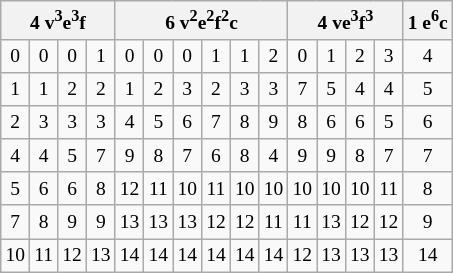<table class="wikitable" style="font-size:small; margin:0; padding:0;">
<tr>
<th colspan=4>4 v<sup>3</sup>e<sup>3</sup>f</th>
<th colspan=6>6 v<sup>2</sup>e<sup>2</sup>f<sup>2</sup>c</th>
<th colspan=4>4 ve<sup>3</sup>f<sup>3</sup></th>
<th>1 e<sup>6</sup>c</th>
</tr>
<tr align=center>
<td>0</td>
<td>0</td>
<td>0</td>
<td>1</td>
<td>0</td>
<td>0</td>
<td>0</td>
<td>1</td>
<td>1</td>
<td>2</td>
<td>0</td>
<td>1</td>
<td>2</td>
<td>3</td>
<td>4</td>
</tr>
<tr align=center>
<td>1</td>
<td>1</td>
<td>2</td>
<td>2</td>
<td>1</td>
<td>2</td>
<td>3</td>
<td>2</td>
<td>3</td>
<td>3</td>
<td>7</td>
<td>5</td>
<td>4</td>
<td>4</td>
<td>5</td>
</tr>
<tr align=center>
<td>2</td>
<td>3</td>
<td>3</td>
<td>3</td>
<td>4</td>
<td>5</td>
<td>6</td>
<td>7</td>
<td>8</td>
<td>9</td>
<td>8</td>
<td>6</td>
<td>6</td>
<td>5</td>
<td>6</td>
</tr>
<tr align=center>
<td>4</td>
<td>4</td>
<td>5</td>
<td>7</td>
<td>9</td>
<td>8</td>
<td>7</td>
<td>6</td>
<td>8</td>
<td>4</td>
<td>9</td>
<td>9</td>
<td>8</td>
<td>7</td>
<td>7</td>
</tr>
<tr align=center>
<td>5</td>
<td>6</td>
<td>6</td>
<td>8</td>
<td>12</td>
<td>11</td>
<td>10</td>
<td>11</td>
<td>10</td>
<td>10</td>
<td>10</td>
<td>10</td>
<td>10</td>
<td>11</td>
<td>8</td>
</tr>
<tr align=center>
<td>7</td>
<td>8</td>
<td>9</td>
<td>9</td>
<td>13</td>
<td>13</td>
<td>13</td>
<td>12</td>
<td>12</td>
<td>11</td>
<td>11</td>
<td>13</td>
<td>12</td>
<td>12</td>
<td>9</td>
</tr>
<tr align=center>
<td>10</td>
<td>11</td>
<td>12</td>
<td>13</td>
<td>14</td>
<td>14</td>
<td>14</td>
<td>14</td>
<td>14</td>
<td>14</td>
<td>12</td>
<td>13</td>
<td>13</td>
<td>13</td>
<td>14</td>
</tr>
</table>
